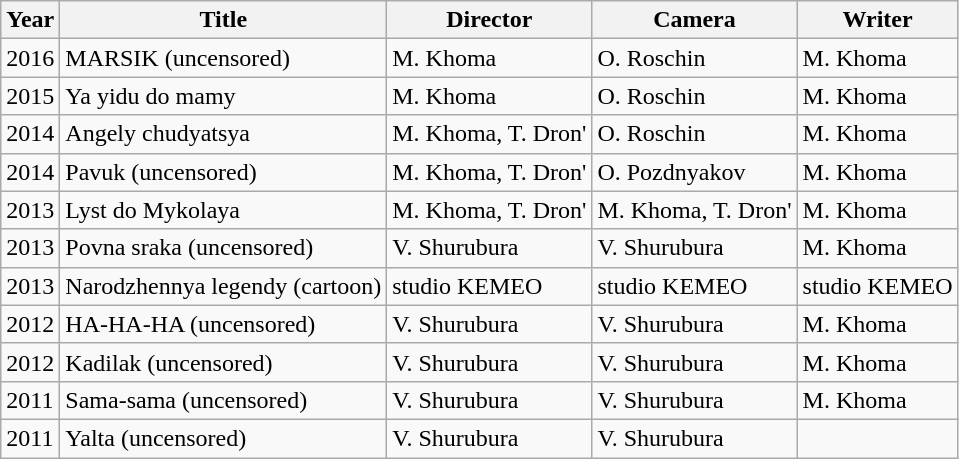<table class="wikitable">
<tr>
<th>Year</th>
<th>Title</th>
<th>Director</th>
<th>Camera</th>
<th>Writer</th>
</tr>
<tr>
<td>2016</td>
<td>MARSIK (uncensored)</td>
<td>M. Khoma</td>
<td>O. Roschin</td>
<td>M. Khoma</td>
</tr>
<tr>
<td>2015</td>
<td>Ya yidu do mamy</td>
<td>M. Khoma</td>
<td>O. Roschin</td>
<td>M. Khoma</td>
</tr>
<tr>
<td>2014</td>
<td>Angely chudyatsya</td>
<td>M. Khoma, T. Dron'</td>
<td>O. Roschin</td>
<td>M. Khoma</td>
</tr>
<tr>
<td>2014</td>
<td>Pavuk (uncensored)</td>
<td>M. Khoma, T. Dron'</td>
<td>O. Pozdnyakov</td>
<td>M. Khoma</td>
</tr>
<tr>
<td>2013</td>
<td>Lyst do Mykolaya</td>
<td>M. Khoma, T. Dron'</td>
<td>M. Khoma, T. Dron'</td>
<td>M. Khoma</td>
</tr>
<tr>
<td>2013</td>
<td>Povna sraka (uncensored)</td>
<td>V. Shurubura</td>
<td>V. Shurubura</td>
<td>M. Khoma</td>
</tr>
<tr>
<td>2013</td>
<td>Narodzhennya legendy (cartoon)</td>
<td>studio KEMEO</td>
<td>studio KEMEO</td>
<td>studio KEMEO</td>
</tr>
<tr>
<td>2012</td>
<td>HA-HA-HA (uncensored)</td>
<td>V. Shurubura</td>
<td>V. Shurubura</td>
<td>M. Khoma</td>
</tr>
<tr>
<td>2012</td>
<td>Kadilak (uncensored)</td>
<td>V. Shurubura</td>
<td>V. Shurubura</td>
<td>M. Khoma</td>
</tr>
<tr>
<td>2011</td>
<td>Sama-sama (uncensored)</td>
<td>V. Shurubura</td>
<td>V. Shurubura</td>
<td>M. Khoma</td>
</tr>
<tr>
<td>2011</td>
<td>Yalta (uncensored)</td>
<td>V. Shurubura</td>
<td>V. Shurubura</td>
<td></td>
</tr>
</table>
